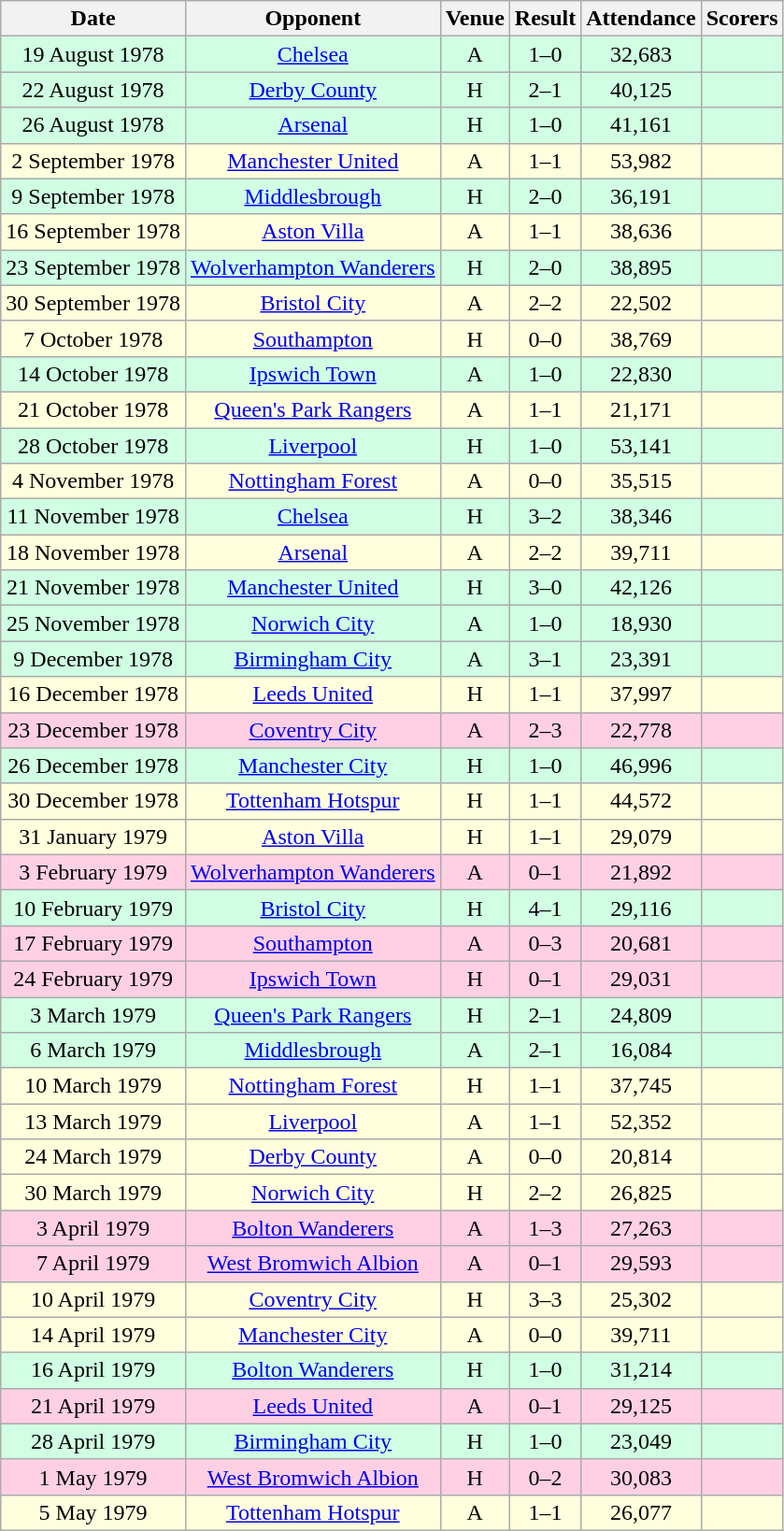<table class="wikitable sortable" style="font-size:100%; text-align:center">
<tr>
<th>Date</th>
<th>Opponent</th>
<th>Venue</th>
<th>Result</th>
<th>Attendance</th>
<th>Scorers</th>
</tr>
<tr style="background-color: #d0ffe3;">
<td>19 August 1978</td>
<td><a href='#'>Chelsea</a></td>
<td>A</td>
<td>1–0</td>
<td>32,683</td>
<td></td>
</tr>
<tr style="background-color: #d0ffe3;">
<td>22 August 1978</td>
<td><a href='#'>Derby County</a></td>
<td>H</td>
<td>2–1</td>
<td>40,125</td>
<td></td>
</tr>
<tr style="background-color: #d0ffe3;">
<td>26 August 1978</td>
<td><a href='#'>Arsenal</a></td>
<td>H</td>
<td>1–0</td>
<td>41,161</td>
<td></td>
</tr>
<tr style="background-color: #ffffdd;">
<td>2 September 1978</td>
<td><a href='#'>Manchester United</a></td>
<td>A</td>
<td>1–1</td>
<td>53,982</td>
<td></td>
</tr>
<tr style="background-color: #d0ffe3;">
<td>9 September 1978</td>
<td><a href='#'>Middlesbrough</a></td>
<td>H</td>
<td>2–0</td>
<td>36,191</td>
<td></td>
</tr>
<tr style="background-color: #ffffdd;">
<td>16 September 1978</td>
<td><a href='#'>Aston Villa</a></td>
<td>A</td>
<td>1–1</td>
<td>38,636</td>
<td></td>
</tr>
<tr style="background-color: #d0ffe3;">
<td>23 September 1978</td>
<td><a href='#'>Wolverhampton Wanderers</a></td>
<td>H</td>
<td>2–0</td>
<td>38,895</td>
<td></td>
</tr>
<tr style="background-color: #ffffdd;">
<td>30 September 1978</td>
<td><a href='#'>Bristol City</a></td>
<td>A</td>
<td>2–2</td>
<td>22,502</td>
<td></td>
</tr>
<tr style="background-color: #ffffdd;">
<td>7 October 1978</td>
<td><a href='#'>Southampton</a></td>
<td>H</td>
<td>0–0</td>
<td>38,769</td>
<td></td>
</tr>
<tr style="background-color: #d0ffe3;">
<td>14 October 1978</td>
<td><a href='#'>Ipswich Town</a></td>
<td>A</td>
<td>1–0</td>
<td>22,830</td>
<td></td>
</tr>
<tr style="background-color: #ffffdd;">
<td>21 October 1978</td>
<td><a href='#'>Queen's Park Rangers</a></td>
<td>A</td>
<td>1–1</td>
<td>21,171</td>
<td></td>
</tr>
<tr style="background-color: #d0ffe3;">
<td>28 October 1978</td>
<td><a href='#'>Liverpool</a></td>
<td>H</td>
<td>1–0</td>
<td>53,141</td>
<td></td>
</tr>
<tr style="background-color: #ffffdd;">
<td>4 November 1978</td>
<td><a href='#'>Nottingham Forest</a></td>
<td>A</td>
<td>0–0</td>
<td>35,515</td>
<td></td>
</tr>
<tr style="background-color: #d0ffe3;">
<td>11 November 1978</td>
<td><a href='#'>Chelsea</a></td>
<td>H</td>
<td>3–2</td>
<td>38,346</td>
<td></td>
</tr>
<tr style="background-color: #ffffdd;">
<td>18 November 1978</td>
<td><a href='#'>Arsenal</a></td>
<td>A</td>
<td>2–2</td>
<td>39,711</td>
<td></td>
</tr>
<tr style="background-color: #d0ffe3;">
<td>21 November 1978</td>
<td><a href='#'>Manchester United</a></td>
<td>H</td>
<td>3–0</td>
<td>42,126</td>
<td></td>
</tr>
<tr style="background-color: #d0ffe3;">
<td>25 November 1978</td>
<td><a href='#'>Norwich City</a></td>
<td>A</td>
<td>1–0</td>
<td>18,930</td>
<td></td>
</tr>
<tr style="background-color: #d0ffe3;">
<td>9 December 1978</td>
<td><a href='#'>Birmingham City</a></td>
<td>A</td>
<td>3–1</td>
<td>23,391</td>
<td></td>
</tr>
<tr style="background-color: #ffffdd;">
<td>16 December 1978</td>
<td><a href='#'>Leeds United</a></td>
<td>H</td>
<td>1–1</td>
<td>37,997</td>
<td></td>
</tr>
<tr style="background-color: #ffd0e3;">
<td>23 December 1978</td>
<td><a href='#'>Coventry City</a></td>
<td>A</td>
<td>2–3</td>
<td>22,778</td>
<td></td>
</tr>
<tr style="background-color: #d0ffe3;">
<td>26 December 1978</td>
<td><a href='#'>Manchester City</a></td>
<td>H</td>
<td>1–0</td>
<td>46,996</td>
<td></td>
</tr>
<tr style="background-color: #ffffdd;">
<td>30 December 1978</td>
<td><a href='#'>Tottenham Hotspur</a></td>
<td>H</td>
<td>1–1</td>
<td>44,572</td>
<td></td>
</tr>
<tr style="background-color: #ffffdd;">
<td>31 January 1979</td>
<td><a href='#'>Aston Villa</a></td>
<td>H</td>
<td>1–1</td>
<td>29,079</td>
<td></td>
</tr>
<tr style="background-color: #ffd0e3;">
<td>3 February 1979</td>
<td><a href='#'>Wolverhampton Wanderers</a></td>
<td>A</td>
<td>0–1</td>
<td>21,892</td>
<td></td>
</tr>
<tr style="background-color: #d0ffe3;">
<td>10 February 1979</td>
<td><a href='#'>Bristol City</a></td>
<td>H</td>
<td>4–1</td>
<td>29,116</td>
<td></td>
</tr>
<tr style="background-color: #ffd0e3;">
<td>17 February 1979</td>
<td><a href='#'>Southampton</a></td>
<td>A</td>
<td>0–3</td>
<td>20,681</td>
<td></td>
</tr>
<tr style="background-color: #ffd0e3;">
<td>24 February 1979</td>
<td><a href='#'>Ipswich Town</a></td>
<td>H</td>
<td>0–1</td>
<td>29,031</td>
<td></td>
</tr>
<tr style="background-color: #d0ffe3;">
<td>3 March 1979</td>
<td><a href='#'>Queen's Park Rangers</a></td>
<td>H</td>
<td>2–1</td>
<td>24,809</td>
<td></td>
</tr>
<tr style="background-color: #d0ffe3;">
<td>6 March 1979</td>
<td><a href='#'>Middlesbrough</a></td>
<td>A</td>
<td>2–1</td>
<td>16,084</td>
<td></td>
</tr>
<tr style="background-color: #ffffdd;">
<td>10 March 1979</td>
<td><a href='#'>Nottingham Forest</a></td>
<td>H</td>
<td>1–1</td>
<td>37,745</td>
<td></td>
</tr>
<tr style="background-color: #ffffdd;">
<td>13 March 1979</td>
<td><a href='#'>Liverpool</a></td>
<td>A</td>
<td>1–1</td>
<td>52,352</td>
<td></td>
</tr>
<tr style="background-color: #ffffdd;">
<td>24 March 1979</td>
<td><a href='#'>Derby County</a></td>
<td>A</td>
<td>0–0</td>
<td>20,814</td>
<td></td>
</tr>
<tr style="background-color: #ffffdd;">
<td>30 March 1979</td>
<td><a href='#'>Norwich City</a></td>
<td>H</td>
<td>2–2</td>
<td>26,825</td>
<td></td>
</tr>
<tr style="background-color: #ffd0e3;">
<td>3 April 1979</td>
<td><a href='#'>Bolton Wanderers</a></td>
<td>A</td>
<td>1–3</td>
<td>27,263</td>
<td></td>
</tr>
<tr style="background-color: #ffd0e3;">
<td>7 April 1979</td>
<td><a href='#'>West Bromwich Albion</a></td>
<td>A</td>
<td>0–1</td>
<td>29,593</td>
<td></td>
</tr>
<tr style="background-color: #ffffdd;">
<td>10 April 1979</td>
<td><a href='#'>Coventry City</a></td>
<td>H</td>
<td>3–3</td>
<td>25,302</td>
<td></td>
</tr>
<tr style="background-color: #ffffdd;">
<td>14 April 1979</td>
<td><a href='#'>Manchester City</a></td>
<td>A</td>
<td>0–0</td>
<td>39,711</td>
<td></td>
</tr>
<tr style="background-color: #d0ffe3;">
<td>16 April 1979</td>
<td><a href='#'>Bolton Wanderers</a></td>
<td>H</td>
<td>1–0</td>
<td>31,214</td>
<td></td>
</tr>
<tr style="background-color: #ffd0e3;">
<td>21 April 1979</td>
<td><a href='#'>Leeds United</a></td>
<td>A</td>
<td>0–1</td>
<td>29,125</td>
<td></td>
</tr>
<tr style="background-color: #d0ffe3;">
<td>28 April 1979</td>
<td><a href='#'>Birmingham City</a></td>
<td>H</td>
<td>1–0</td>
<td>23,049</td>
<td></td>
</tr>
<tr style="background-color: #ffd0e3;">
<td>1 May 1979</td>
<td><a href='#'>West Bromwich Albion</a></td>
<td>H</td>
<td>0–2</td>
<td>30,083</td>
<td></td>
</tr>
<tr style="background-color: #ffffdd;">
<td>5 May 1979</td>
<td><a href='#'>Tottenham Hotspur</a></td>
<td>A</td>
<td>1–1</td>
<td>26,077</td>
<td></td>
</tr>
</table>
